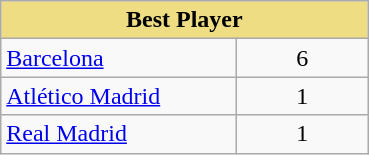<table class="wikitable" align="center">
<tr>
<th style="background-color: #eedd82" colspan="2">Best Player</th>
</tr>
<tr>
<td width="150"><a href='#'>Barcelona</a></td>
<td width="80" align="center">6</td>
</tr>
<tr>
<td><a href='#'>Atlético Madrid</a></td>
<td align="center">1</td>
</tr>
<tr>
<td><a href='#'>Real Madrid</a></td>
<td align="center">1</td>
</tr>
</table>
